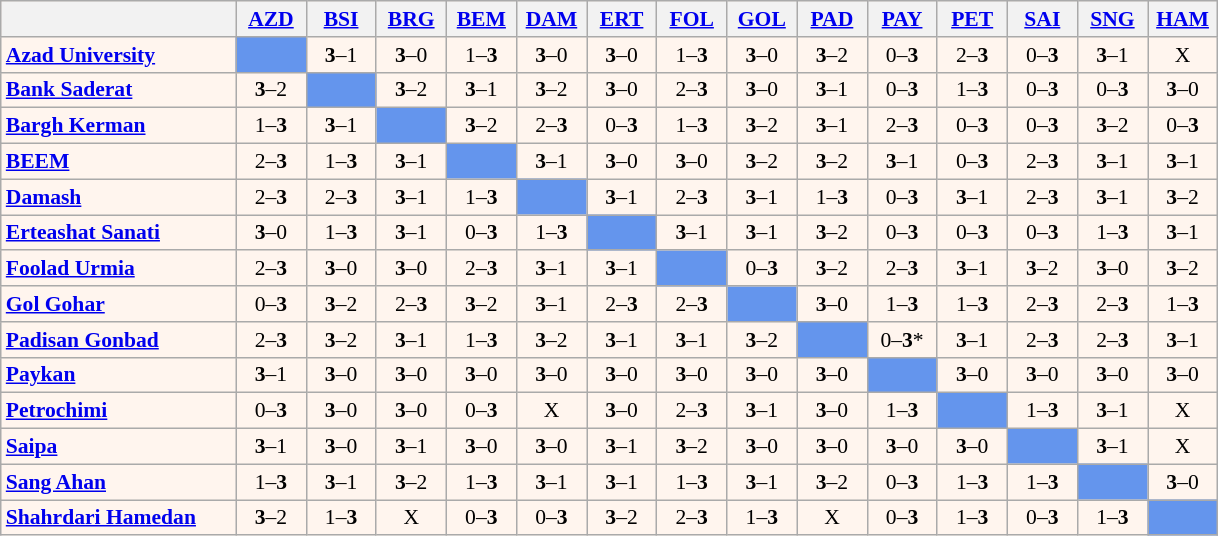<table cellspacing="0" cellpadding="3" style="background-color: #fff5ee; font-size: 90%; text-align: center" class="wikitable">
<tr>
<th width=150></th>
<th width=40><a href='#'>AZD</a></th>
<th width=40><a href='#'>BSI</a></th>
<th width=40><a href='#'>BRG</a></th>
<th width=40><a href='#'>BEM</a></th>
<th width=40><a href='#'>DAM</a></th>
<th width=40><a href='#'>ERT</a></th>
<th width=40><a href='#'>FOL</a></th>
<th width=40><a href='#'>GOL</a></th>
<th width=40><a href='#'>PAD</a></th>
<th width=40><a href='#'>PAY</a></th>
<th width=40><a href='#'>PET</a></th>
<th width=40><a href='#'>SAI</a></th>
<th width=40><a href='#'>SNG</a></th>
<th width=40><a href='#'>HAM</a></th>
</tr>
<tr>
<td align=left><strong><a href='#'>Azad University</a></strong></td>
<td bgcolor="#6495ed"></td>
<td><strong>3</strong>–1</td>
<td><strong>3</strong>–0</td>
<td>1–<strong>3</strong></td>
<td><strong>3</strong>–0</td>
<td><strong>3</strong>–0</td>
<td>1–<strong>3</strong></td>
<td><strong>3</strong>–0</td>
<td><strong>3</strong>–2</td>
<td>0–<strong>3</strong></td>
<td>2–<strong>3</strong></td>
<td>0–<strong>3</strong></td>
<td><strong>3</strong>–1</td>
<td>X</td>
</tr>
<tr>
<td align=left><strong><a href='#'>Bank Saderat</a></strong></td>
<td><strong>3</strong>–2</td>
<td bgcolor="#6495ed"></td>
<td><strong>3</strong>–2</td>
<td><strong>3</strong>–1</td>
<td><strong>3</strong>–2</td>
<td><strong>3</strong>–0</td>
<td>2–<strong>3</strong></td>
<td><strong>3</strong>–0</td>
<td><strong>3</strong>–1</td>
<td>0–<strong>3</strong></td>
<td>1–<strong>3</strong></td>
<td>0–<strong>3</strong></td>
<td>0–<strong>3</strong></td>
<td><strong>3</strong>–0</td>
</tr>
<tr>
<td align=left><strong><a href='#'>Bargh Kerman</a></strong></td>
<td>1–<strong>3</strong></td>
<td><strong>3</strong>–1</td>
<td bgcolor="#6495ed"></td>
<td><strong>3</strong>–2</td>
<td>2–<strong>3</strong></td>
<td>0–<strong>3</strong></td>
<td>1–<strong>3</strong></td>
<td><strong>3</strong>–2</td>
<td><strong>3</strong>–1</td>
<td>2–<strong>3</strong></td>
<td>0–<strong>3</strong></td>
<td>0–<strong>3</strong></td>
<td><strong>3</strong>–2</td>
<td>0–<strong>3</strong></td>
</tr>
<tr>
<td align=left><strong><a href='#'>BEEM</a></strong></td>
<td>2–<strong>3</strong></td>
<td>1–<strong>3</strong></td>
<td><strong>3</strong>–1</td>
<td bgcolor="#6495ed"></td>
<td><strong>3</strong>–1</td>
<td><strong>3</strong>–0</td>
<td><strong>3</strong>–0</td>
<td><strong>3</strong>–2</td>
<td><strong>3</strong>–2</td>
<td><strong>3</strong>–1</td>
<td>0–<strong>3</strong></td>
<td>2–<strong>3</strong></td>
<td><strong>3</strong>–1</td>
<td><strong>3</strong>–1</td>
</tr>
<tr>
<td align=left><strong><a href='#'>Damash</a></strong></td>
<td>2–<strong>3</strong></td>
<td>2–<strong>3</strong></td>
<td><strong>3</strong>–1</td>
<td>1–<strong>3</strong></td>
<td bgcolor="#6495ed"></td>
<td><strong>3</strong>–1</td>
<td>2–<strong>3</strong></td>
<td><strong>3</strong>–1</td>
<td>1–<strong>3</strong></td>
<td>0–<strong>3</strong></td>
<td><strong>3</strong>–1</td>
<td>2–<strong>3</strong></td>
<td><strong>3</strong>–1</td>
<td><strong>3</strong>–2</td>
</tr>
<tr>
<td align=left><strong><a href='#'>Erteashat Sanati</a></strong></td>
<td><strong>3</strong>–0</td>
<td>1–<strong>3</strong></td>
<td><strong>3</strong>–1</td>
<td>0–<strong>3</strong></td>
<td>1–<strong>3</strong></td>
<td bgcolor="#6495ed"></td>
<td><strong>3</strong>–1</td>
<td><strong>3</strong>–1</td>
<td><strong>3</strong>–2</td>
<td>0–<strong>3</strong></td>
<td>0–<strong>3</strong></td>
<td>0–<strong>3</strong></td>
<td>1–<strong>3</strong></td>
<td><strong>3</strong>–1</td>
</tr>
<tr>
<td align=left><strong><a href='#'>Foolad Urmia</a></strong></td>
<td>2–<strong>3</strong></td>
<td><strong>3</strong>–0</td>
<td><strong>3</strong>–0</td>
<td>2–<strong>3</strong></td>
<td><strong>3</strong>–1</td>
<td><strong>3</strong>–1</td>
<td bgcolor="#6495ed"></td>
<td>0–<strong>3</strong></td>
<td><strong>3</strong>–2</td>
<td>2–<strong>3</strong></td>
<td><strong>3</strong>–1</td>
<td><strong>3</strong>–2</td>
<td><strong>3</strong>–0</td>
<td><strong>3</strong>–2</td>
</tr>
<tr>
<td align=left><strong><a href='#'>Gol Gohar</a></strong></td>
<td>0–<strong>3</strong></td>
<td><strong>3</strong>–2</td>
<td>2–<strong>3</strong></td>
<td><strong>3</strong>–2</td>
<td><strong>3</strong>–1</td>
<td>2–<strong>3</strong></td>
<td>2–<strong>3</strong></td>
<td bgcolor="#6495ed"></td>
<td><strong>3</strong>–0</td>
<td>1–<strong>3</strong></td>
<td>1–<strong>3</strong></td>
<td>2–<strong>3</strong></td>
<td>2–<strong>3</strong></td>
<td>1–<strong>3</strong></td>
</tr>
<tr>
<td align=left><strong><a href='#'>Padisan Gonbad</a></strong></td>
<td>2–<strong>3</strong></td>
<td><strong>3</strong>–2</td>
<td><strong>3</strong>–1</td>
<td>1–<strong>3</strong></td>
<td><strong>3</strong>–2</td>
<td><strong>3</strong>–1</td>
<td><strong>3</strong>–1</td>
<td><strong>3</strong>–2</td>
<td bgcolor="#6495ed"></td>
<td>0–<strong>3</strong>*</td>
<td><strong>3</strong>–1</td>
<td>2–<strong>3</strong></td>
<td>2–<strong>3</strong></td>
<td><strong>3</strong>–1</td>
</tr>
<tr>
<td align=left><strong><a href='#'>Paykan</a></strong></td>
<td><strong>3</strong>–1</td>
<td><strong>3</strong>–0</td>
<td><strong>3</strong>–0</td>
<td><strong>3</strong>–0</td>
<td><strong>3</strong>–0</td>
<td><strong>3</strong>–0</td>
<td><strong>3</strong>–0</td>
<td><strong>3</strong>–0</td>
<td><strong>3</strong>–0</td>
<td bgcolor="#6495ed"></td>
<td><strong>3</strong>–0</td>
<td><strong>3</strong>–0</td>
<td><strong>3</strong>–0</td>
<td><strong>3</strong>–0</td>
</tr>
<tr>
<td align=left><strong><a href='#'>Petrochimi</a></strong></td>
<td>0–<strong>3</strong></td>
<td><strong>3</strong>–0</td>
<td><strong>3</strong>–0</td>
<td>0–<strong>3</strong></td>
<td>X</td>
<td><strong>3</strong>–0</td>
<td>2–<strong>3</strong></td>
<td><strong>3</strong>–1</td>
<td><strong>3</strong>–0</td>
<td>1–<strong>3</strong></td>
<td bgcolor="#6495ed"></td>
<td>1–<strong>3</strong></td>
<td><strong>3</strong>–1</td>
<td>X</td>
</tr>
<tr>
<td align=left><strong><a href='#'>Saipa</a></strong></td>
<td><strong>3</strong>–1</td>
<td><strong>3</strong>–0</td>
<td><strong>3</strong>–1</td>
<td><strong>3</strong>–0</td>
<td><strong>3</strong>–0</td>
<td><strong>3</strong>–1</td>
<td><strong>3</strong>–2</td>
<td><strong>3</strong>–0</td>
<td><strong>3</strong>–0</td>
<td><strong>3</strong>–0</td>
<td><strong>3</strong>–0</td>
<td bgcolor="#6495ed"></td>
<td><strong>3</strong>–1</td>
<td>X</td>
</tr>
<tr>
<td align=left><strong><a href='#'>Sang Ahan</a></strong></td>
<td>1–<strong>3</strong></td>
<td><strong>3</strong>–1</td>
<td><strong>3</strong>–2</td>
<td>1–<strong>3</strong></td>
<td><strong>3</strong>–1</td>
<td><strong>3</strong>–1</td>
<td>1–<strong>3</strong></td>
<td><strong>3</strong>–1</td>
<td><strong>3</strong>–2</td>
<td>0–<strong>3</strong></td>
<td>1–<strong>3</strong></td>
<td>1–<strong>3</strong></td>
<td bgcolor="#6495ed"></td>
<td><strong>3</strong>–0</td>
</tr>
<tr>
<td align=left><strong><a href='#'>Shahrdari Hamedan</a></strong></td>
<td><strong>3</strong>–2</td>
<td>1–<strong>3</strong></td>
<td>X</td>
<td>0–<strong>3</strong></td>
<td>0–<strong>3</strong></td>
<td><strong>3</strong>–2</td>
<td>2–<strong>3</strong></td>
<td>1–<strong>3</strong></td>
<td>X</td>
<td>0–<strong>3</strong></td>
<td>1–<strong>3</strong></td>
<td>0–<strong>3</strong></td>
<td>1–<strong>3</strong></td>
<td bgcolor="#6495ed"></td>
</tr>
</table>
